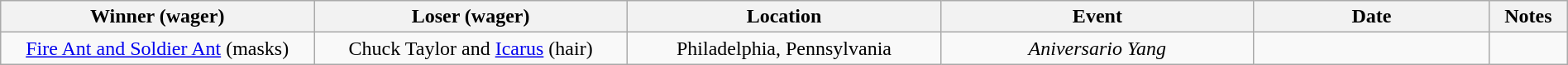<table class="wikitable sortable" width=100%  style="text-align: center">
<tr>
<th width=20% scope="col">Winner (wager)</th>
<th width=20% scope="col">Loser (wager)</th>
<th width=20% scope="col">Location</th>
<th width=20% scope="col">Event</th>
<th width=15% scope="col">Date</th>
<th class="unsortable" width=5% scope="col">Notes</th>
</tr>
<tr>
<td><a href='#'>Fire Ant and Soldier Ant</a> (masks)</td>
<td>Chuck Taylor and <a href='#'>Icarus</a> (hair)</td>
<td>Philadelphia, Pennsylvania</td>
<td><em>Aniversario Yang</em></td>
<td></td>
<td></td>
</tr>
</table>
